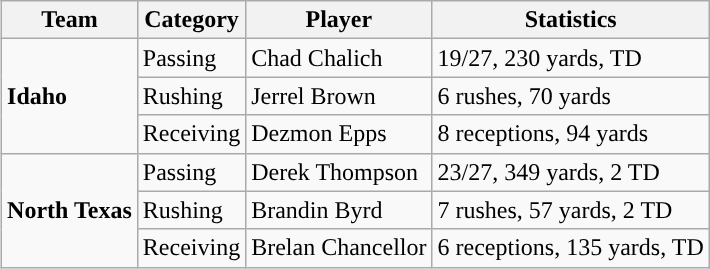<table class="wikitable" style="float: right;">
<tr>
<th>Team</th>
<th>Category</th>
<th>Player</th>
<th>Statistics</th>
</tr>
<tr>
<td rowspan=3><strong>Idaho</strong></td>
<td>Passing</td>
<td>Chad Chalich</td>
<td>19/27, 230 yards, TD</td>
</tr>
<tr>
<td>Rushing</td>
<td>Jerrel Brown</td>
<td>6 rushes, 70 yards</td>
</tr>
<tr>
<td>Receiving</td>
<td>Dezmon Epps</td>
<td>8 receptions, 94 yards</td>
</tr>
<tr>
<td rowspan=3><strong>North Texas</strong></td>
<td>Passing</td>
<td>Derek Thompson</td>
<td>23/27, 349 yards, 2 TD</td>
</tr>
<tr>
<td>Rushing</td>
<td>Brandin Byrd</td>
<td>7 rushes, 57 yards, 2 TD</td>
</tr>
<tr>
<td>Receiving</td>
<td>Brelan Chancellor</td>
<td>6 receptions, 135 yards, TD</td>
</tr>
</table>
